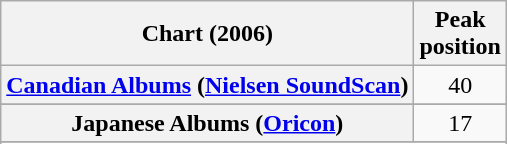<table class="wikitable sortable plainrowheaders" style="text-align:center">
<tr>
<th scope="col">Chart (2006)</th>
<th scope="col">Peak<br> position</th>
</tr>
<tr>
<th scope="row"><a href='#'>Canadian Albums</a> (<a href='#'>Nielsen SoundScan</a>)</th>
<td>40</td>
</tr>
<tr>
</tr>
<tr>
<th scope="row">Japanese Albums (<a href='#'>Oricon</a>)</th>
<td>17</td>
</tr>
<tr>
</tr>
<tr>
</tr>
<tr>
</tr>
</table>
